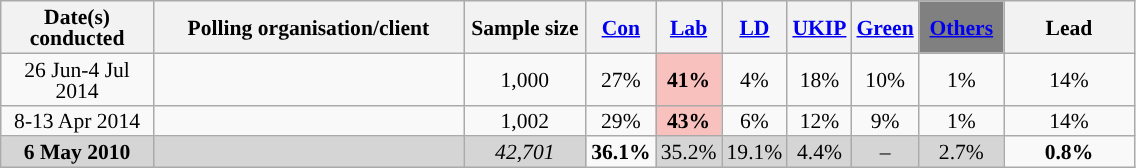<table class="wikitable sortable" style="text-align:center;font-size:90%;line-height:14px">
<tr>
<th ! style="width:95px;">Date(s)<br>conducted</th>
<th style="width:200px;">Polling organisation/client</th>
<th class="unsortable" style="width:75px;">Sample size</th>
<th class="unsortable" style="background:"><a href='#'><span>Con</span></a></th>
<th class="unsortable" style="background:"><a href='#'><span>Lab</span></a></th>
<th class="unsortable" style="background:"><a href='#'><span>LD</span></a></th>
<th class="unsortable" style="background:"><a href='#'><span>UKIP</span></a></th>
<th class="unsortable" style="background:"><a href='#'><span>Green</span></a></th>
<th class="unsortable" style="background:gray; width:50px;"><a href='#'><span>Others</span></a></th>
<th class="unsortable" style="width:80px;">Lead</th>
</tr>
<tr>
<td>26 Jun-4 Jul 2014</td>
<td> </td>
<td>1,000</td>
<td>27%</td>
<td style="background:#F8C1BE"><strong>41%</strong></td>
<td>4%</td>
<td>18%</td>
<td>10%</td>
<td>1%</td>
<td style="background:">14%</td>
</tr>
<tr>
<td>8-13 Apr 2014</td>
<td> </td>
<td>1,002</td>
<td>29%</td>
<td style="background:#F8C1BE"><strong>43%</strong></td>
<td>6%</td>
<td>12%</td>
<td>9%</td>
<td>1%</td>
<td style="background:">14%</td>
</tr>
<tr>
<td style="background:#D5D5D5"><strong>6 May 2010</strong></td>
<td style="background:#D5D5D5"></td>
<td style="background:#D5D5D5"><em>42,701</em></td>
<td style="background:"><strong>36.1%</strong></td>
<td style="background:#D5D5D5">35.2%</td>
<td style="background:#D5D5D5">19.1%</td>
<td style="background:#D5D5D5">4.4%</td>
<td style="background:#D5D5D5">–</td>
<td style="background:#D5D5D5">2.7%</td>
<td style="background:"><strong>0.8% </strong></td>
</tr>
</table>
